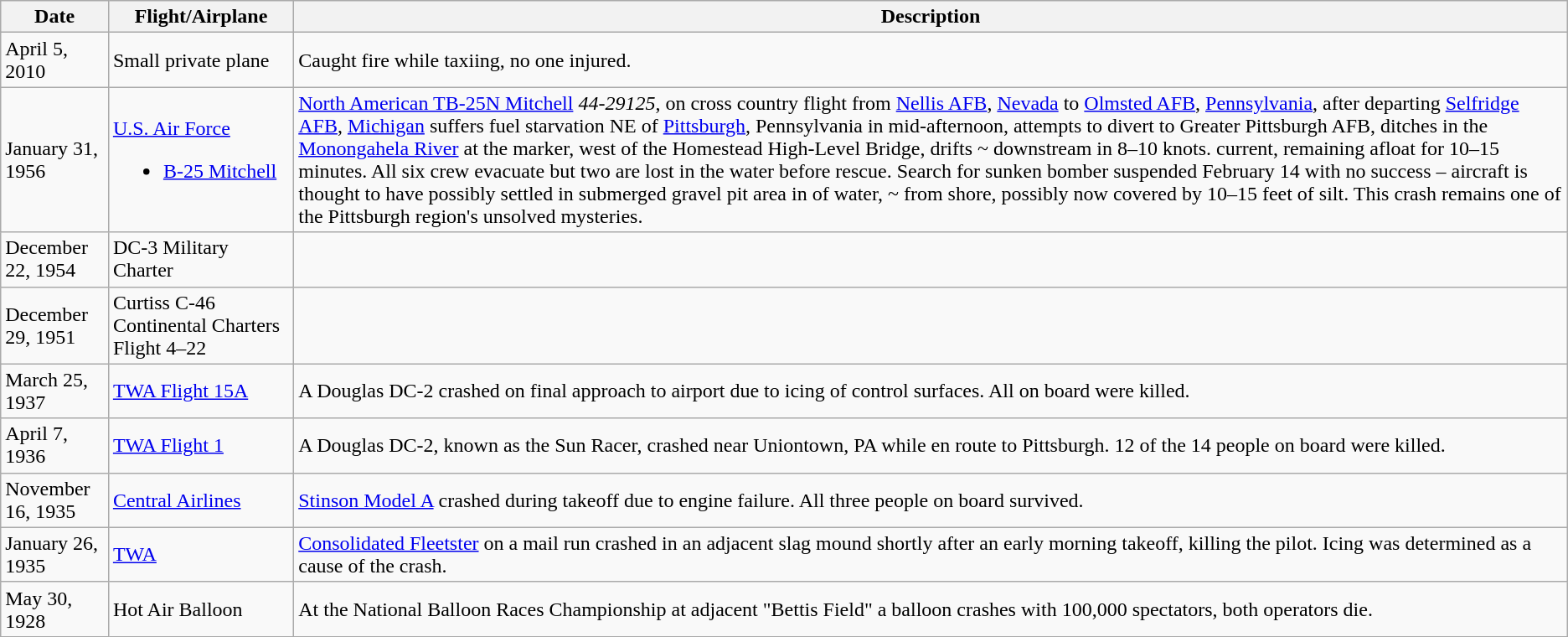<table class="wikitable">
<tr>
<th>Date</th>
<th>Flight/Airplane</th>
<th>Description</th>
</tr>
<tr>
<td>April 5, 2010</td>
<td>Small private plane</td>
<td>Caught fire while taxiing, no one injured.</td>
</tr>
<tr>
<td>January 31, 1956</td>
<td><a href='#'>U.S. Air Force</a><br><ul><li><a href='#'>B-25 Mitchell</a></li></ul></td>
<td><a href='#'>North American TB-25N Mitchell</a> <em>44-29125</em>, on cross country flight from <a href='#'>Nellis AFB</a>, <a href='#'>Nevada</a> to <a href='#'>Olmsted AFB</a>, <a href='#'>Pennsylvania</a>, after departing <a href='#'>Selfridge AFB</a>, <a href='#'>Michigan</a> suffers fuel starvation NE of <a href='#'>Pittsburgh</a>, Pennsylvania in mid-afternoon, attempts to divert to Greater Pittsburgh AFB, ditches in the <a href='#'>Monongahela River</a> at the  marker, west of the Homestead High-Level Bridge, drifts ~ downstream in 8–10 knots. current, remaining afloat for 10–15 minutes. All six crew evacuate but two are lost in the  water before rescue. Search for sunken bomber suspended February 14 with no success – aircraft is thought to have possibly settled in submerged gravel pit area in  of water, ~ from shore, possibly now covered by 10–15 feet of silt. This crash remains one of the Pittsburgh region's unsolved mysteries.</td>
</tr>
<tr>
<td>December 22, 1954</td>
<td>DC-3 Military Charter</td>
<td></td>
</tr>
<tr>
<td>December 29, 1951</td>
<td>Curtiss C-46 Continental Charters Flight 4–22</td>
<td></td>
</tr>
<tr>
<td>March 25, 1937</td>
<td><a href='#'>TWA Flight 15A</a></td>
<td>  A Douglas DC-2 crashed on final approach to airport due to icing of control surfaces. All on board were killed.</td>
</tr>
<tr>
<td>April 7, 1936</td>
<td><a href='#'>TWA Flight 1</a></td>
<td> A Douglas DC-2, known as the Sun Racer, crashed near Uniontown, PA while en route to Pittsburgh. 12 of the 14 people on board were killed.</td>
</tr>
<tr>
<td>November 16, 1935</td>
<td><a href='#'>Central Airlines</a></td>
<td><a href='#'>Stinson Model A</a> crashed during takeoff due to engine failure. All three people on board survived.</td>
</tr>
<tr>
<td>January 26, 1935</td>
<td><a href='#'>TWA</a></td>
<td><a href='#'>Consolidated Fleetster</a> on a mail run crashed in an adjacent slag mound shortly after an early morning takeoff, killing the pilot. Icing was determined as a cause of the crash.</td>
</tr>
<tr>
<td>May 30, 1928</td>
<td>Hot Air Balloon</td>
<td>At the National Balloon Races Championship at adjacent "Bettis Field" a balloon crashes with 100,000 spectators, both operators die.</td>
</tr>
</table>
